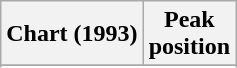<table class="wikitable sortable">
<tr>
<th align="left">Chart (1993)</th>
<th align="center">Peak<br>position</th>
</tr>
<tr>
</tr>
<tr>
</tr>
</table>
